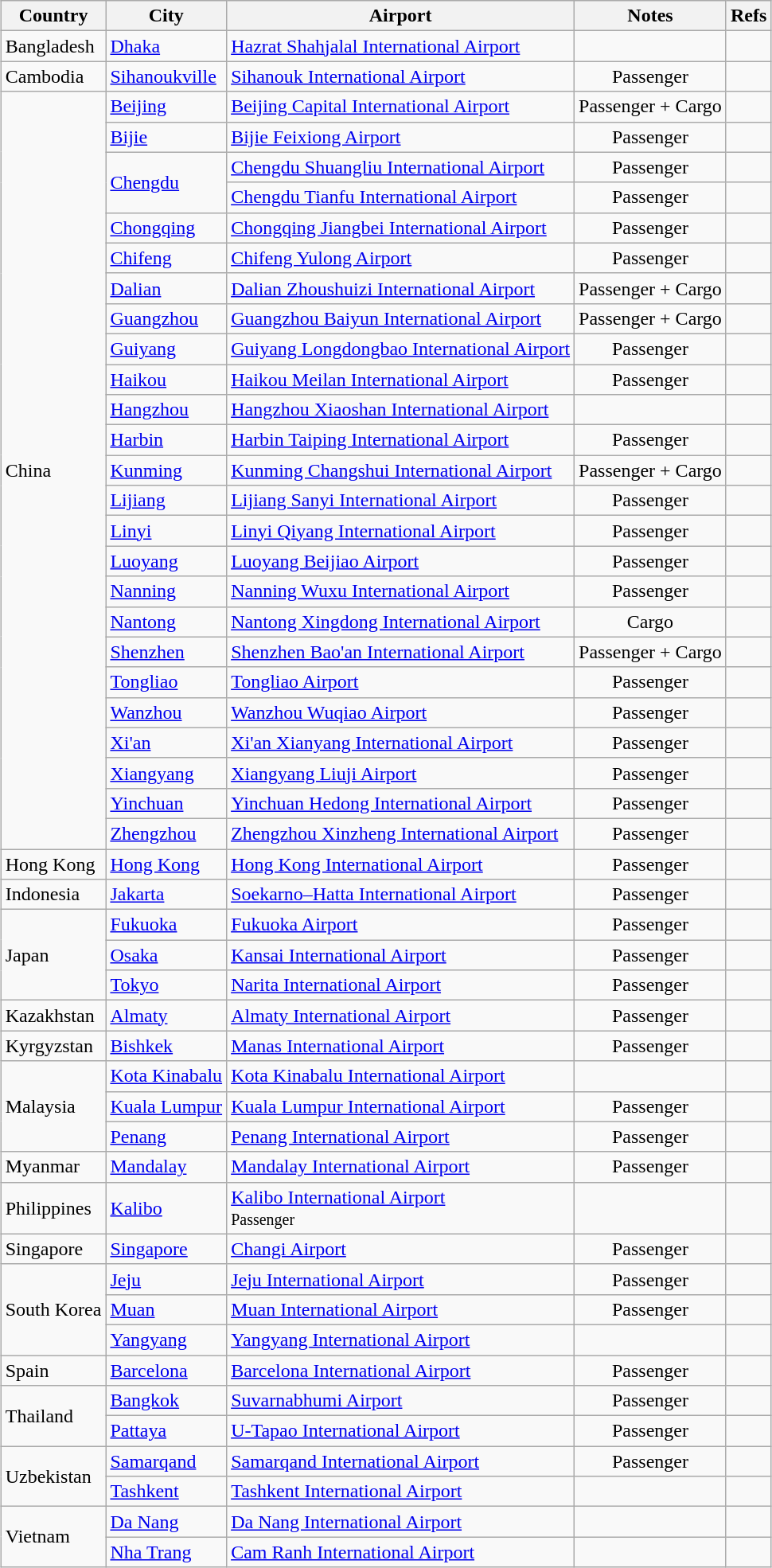<table class="wikitable sortable" style="margin:1em auto">
<tr>
<th>Country</th>
<th>City</th>
<th>Airport</th>
<th>Notes</th>
<th>Refs</th>
</tr>
<tr>
<td>Bangladesh</td>
<td><a href='#'>Dhaka</a></td>
<td><a href='#'>Hazrat Shahjalal International Airport</a></td>
<td></td>
<td align=center></td>
</tr>
<tr>
<td>Cambodia</td>
<td><a href='#'>Sihanoukville</a></td>
<td><a href='#'>Sihanouk International Airport</a></td>
<td align=center>Passenger</td>
<td align=center></td>
</tr>
<tr>
<td rowspan="25">China</td>
<td><a href='#'>Beijing</a></td>
<td><a href='#'>Beijing Capital International Airport</a></td>
<td align=center>Passenger + Cargo</td>
<td align=center></td>
</tr>
<tr>
<td><a href='#'>Bijie</a></td>
<td><a href='#'>Bijie Feixiong Airport</a></td>
<td align=center>Passenger</td>
<td align=center></td>
</tr>
<tr>
<td rowspan="2"><a href='#'>Chengdu</a></td>
<td><a href='#'>Chengdu Shuangliu International Airport</a></td>
<td align=center>Passenger</td>
<td align=center></td>
</tr>
<tr>
<td><a href='#'>Chengdu Tianfu International Airport</a></td>
<td align=center>Passenger</td>
<td align=center></td>
</tr>
<tr>
<td><a href='#'>Chongqing</a></td>
<td><a href='#'>Chongqing Jiangbei International Airport</a></td>
<td align=center>Passenger</td>
<td align=center></td>
</tr>
<tr>
<td><a href='#'>Chifeng</a></td>
<td><a href='#'>Chifeng Yulong Airport</a></td>
<td align=center>Passenger</td>
<td align=center></td>
</tr>
<tr>
<td><a href='#'>Dalian</a></td>
<td><a href='#'>Dalian Zhoushuizi International Airport</a></td>
<td align=center>Passenger + Cargo</td>
<td align=center></td>
</tr>
<tr>
<td><a href='#'>Guangzhou</a></td>
<td><a href='#'>Guangzhou Baiyun International Airport</a></td>
<td align=center>Passenger + Cargo</td>
<td align=center></td>
</tr>
<tr>
<td><a href='#'>Guiyang</a></td>
<td><a href='#'>Guiyang Longdongbao International Airport</a></td>
<td align=center>Passenger</td>
<td align=center></td>
</tr>
<tr>
<td><a href='#'>Haikou</a></td>
<td><a href='#'>Haikou Meilan International Airport</a></td>
<td align=center>Passenger</td>
<td align=center></td>
</tr>
<tr>
<td><a href='#'>Hangzhou</a></td>
<td><a href='#'>Hangzhou Xiaoshan International Airport</a></td>
<td></td>
<td align=center></td>
</tr>
<tr>
<td><a href='#'>Harbin</a></td>
<td><a href='#'>Harbin Taiping International Airport</a></td>
<td align=center>Passenger</td>
<td align=center></td>
</tr>
<tr>
<td><a href='#'>Kunming</a></td>
<td><a href='#'>Kunming Changshui International Airport</a></td>
<td align=center>Passenger + Cargo</td>
<td align=center></td>
</tr>
<tr>
<td><a href='#'>Lijiang</a></td>
<td><a href='#'>Lijiang Sanyi International Airport</a></td>
<td align=center>Passenger</td>
<td align=center></td>
</tr>
<tr>
<td><a href='#'>Linyi</a></td>
<td><a href='#'>Linyi Qiyang International Airport</a></td>
<td align=center>Passenger</td>
<td align=center></td>
</tr>
<tr>
<td><a href='#'>Luoyang</a></td>
<td><a href='#'>Luoyang Beijiao Airport</a></td>
<td align=center>Passenger</td>
<td align=center></td>
</tr>
<tr>
<td><a href='#'>Nanning</a></td>
<td><a href='#'>Nanning Wuxu International Airport</a></td>
<td align=center>Passenger</td>
<td align=center></td>
</tr>
<tr>
<td><a href='#'>Nantong</a></td>
<td><a href='#'>Nantong Xingdong International Airport</a></td>
<td align=center>Cargo</td>
<td align=center></td>
</tr>
<tr>
<td><a href='#'>Shenzhen</a></td>
<td><a href='#'>Shenzhen Bao'an International Airport</a></td>
<td align=center>Passenger + Cargo</td>
<td align=center></td>
</tr>
<tr>
<td><a href='#'>Tongliao</a></td>
<td><a href='#'>Tongliao Airport</a></td>
<td align=center>Passenger</td>
<td align=center></td>
</tr>
<tr>
<td><a href='#'>Wanzhou</a></td>
<td><a href='#'>Wanzhou Wuqiao Airport</a></td>
<td align=center>Passenger</td>
<td align=center></td>
</tr>
<tr>
<td><a href='#'>Xi'an</a></td>
<td><a href='#'>Xi'an Xianyang International Airport</a></td>
<td align=center>Passenger</td>
<td align=center></td>
</tr>
<tr>
<td><a href='#'>Xiangyang</a></td>
<td><a href='#'>Xiangyang Liuji Airport</a></td>
<td align=center>Passenger</td>
<td align=center></td>
</tr>
<tr>
<td><a href='#'>Yinchuan</a></td>
<td><a href='#'>Yinchuan Hedong International Airport</a></td>
<td align=center>Passenger</td>
<td align=center></td>
</tr>
<tr>
<td><a href='#'>Zhengzhou</a></td>
<td><a href='#'>Zhengzhou Xinzheng International Airport</a></td>
<td align=center>Passenger</td>
<td align=center></td>
</tr>
<tr>
<td>Hong Kong</td>
<td><a href='#'>Hong Kong</a></td>
<td><a href='#'>Hong Kong International Airport</a></td>
<td align=center>Passenger</td>
<td align=center></td>
</tr>
<tr>
<td>Indonesia</td>
<td><a href='#'>Jakarta</a></td>
<td><a href='#'>Soekarno–Hatta International Airport</a></td>
<td align=center>Passenger</td>
<td align=center></td>
</tr>
<tr>
<td rowspan="3">Japan</td>
<td><a href='#'>Fukuoka</a></td>
<td><a href='#'>Fukuoka Airport</a></td>
<td align=center>Passenger</td>
<td align=center></td>
</tr>
<tr>
<td><a href='#'>Osaka</a></td>
<td><a href='#'>Kansai International Airport</a></td>
<td align=center>Passenger</td>
<td align=center></td>
</tr>
<tr>
<td><a href='#'>Tokyo</a></td>
<td><a href='#'>Narita International Airport</a></td>
<td align=center>Passenger</td>
<td align=center></td>
</tr>
<tr>
<td>Kazakhstan</td>
<td><a href='#'>Almaty</a></td>
<td><a href='#'>Almaty International Airport</a></td>
<td align=center>Passenger</td>
<td align=center></td>
</tr>
<tr>
<td>Kyrgyzstan</td>
<td><a href='#'>Bishkek</a></td>
<td><a href='#'>Manas International Airport</a></td>
<td align=center>Passenger</td>
<td align=center></td>
</tr>
<tr>
<td rowspan="3">Malaysia</td>
<td><a href='#'>Kota Kinabalu</a></td>
<td><a href='#'>Kota Kinabalu International Airport</a></td>
<td></td>
<td align=center></td>
</tr>
<tr>
<td><a href='#'>Kuala Lumpur</a></td>
<td><a href='#'>Kuala Lumpur International Airport</a></td>
<td align=center>Passenger</td>
<td align=center></td>
</tr>
<tr>
<td><a href='#'>Penang</a></td>
<td><a href='#'>Penang International Airport</a></td>
<td align=center>Passenger</td>
<td align=center></td>
</tr>
<tr>
<td>Myanmar</td>
<td><a href='#'>Mandalay</a></td>
<td><a href='#'>Mandalay International Airport</a></td>
<td align=center>Passenger</td>
<td align=center></td>
</tr>
<tr>
<td>Philippines</td>
<td><a href='#'>Kalibo</a></td>
<td><a href='#'>Kalibo International Airport</a><br><small>Passenger</small><br></td>
<td></td>
<td align=center></td>
</tr>
<tr>
<td>Singapore</td>
<td><a href='#'>Singapore</a></td>
<td><a href='#'>Changi Airport</a></td>
<td align=center>Passenger</td>
<td align=center></td>
</tr>
<tr>
<td rowspan="3">South Korea</td>
<td><a href='#'>Jeju</a></td>
<td><a href='#'>Jeju International Airport</a></td>
<td align=center>Passenger</td>
<td align=center></td>
</tr>
<tr>
<td><a href='#'>Muan</a></td>
<td><a href='#'>Muan International Airport</a></td>
<td align=center>Passenger</td>
<td align=center></td>
</tr>
<tr>
<td><a href='#'>Yangyang</a></td>
<td><a href='#'>Yangyang International Airport</a></td>
<td></td>
<td align=center></td>
</tr>
<tr>
<td>Spain</td>
<td><a href='#'>Barcelona</a></td>
<td><a href='#'>Barcelona International Airport</a></td>
<td align=center>Passenger</td>
<td align=center></td>
</tr>
<tr>
<td rowspan="2">Thailand</td>
<td><a href='#'>Bangkok</a></td>
<td><a href='#'>Suvarnabhumi Airport</a></td>
<td align=center>Passenger</td>
<td align=center></td>
</tr>
<tr>
<td><a href='#'>Pattaya</a></td>
<td><a href='#'>U-Tapao International Airport</a></td>
<td align=center>Passenger</td>
<td align=center></td>
</tr>
<tr>
<td rowspan="2">Uzbekistan</td>
<td><a href='#'>Samarqand</a></td>
<td><a href='#'>Samarqand International Airport</a></td>
<td align=center>Passenger</td>
<td align=center></td>
</tr>
<tr>
<td><a href='#'>Tashkent</a></td>
<td><a href='#'>Tashkent International Airport</a></td>
<td></td>
<td align=center></td>
</tr>
<tr>
<td rowspan="2">Vietnam</td>
<td><a href='#'>Da Nang</a></td>
<td><a href='#'>Da Nang International Airport</a></td>
<td></td>
<td align=center></td>
</tr>
<tr>
<td><a href='#'>Nha Trang</a></td>
<td><a href='#'>Cam Ranh International Airport</a></td>
<td></td>
<td align=center></td>
</tr>
</table>
